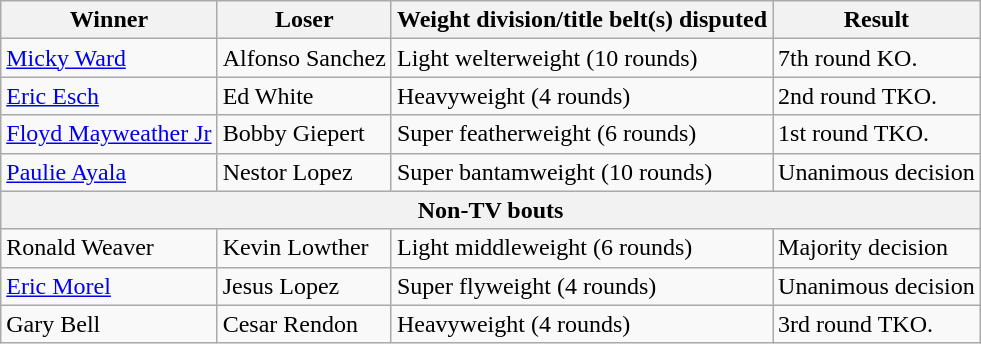<table class=wikitable>
<tr>
<th>Winner</th>
<th>Loser</th>
<th>Weight division/title belt(s) disputed</th>
<th>Result</th>
</tr>
<tr>
<td> <a href='#'>Micky Ward</a></td>
<td> Alfonso Sanchez</td>
<td>Light welterweight (10 rounds)</td>
<td>7th round KO.</td>
</tr>
<tr>
<td> <a href='#'>Eric Esch</a></td>
<td> Ed White</td>
<td>Heavyweight (4 rounds)</td>
<td>2nd round TKO.</td>
</tr>
<tr>
<td> <a href='#'>Floyd Mayweather Jr</a></td>
<td> Bobby Giepert</td>
<td>Super featherweight (6 rounds)</td>
<td>1st round TKO.</td>
</tr>
<tr>
<td> <a href='#'>Paulie Ayala</a></td>
<td> Nestor Lopez</td>
<td>Super bantamweight (10 rounds)</td>
<td>Unanimous decision</td>
</tr>
<tr>
<th colspan=4>Non-TV bouts</th>
</tr>
<tr>
<td> Ronald Weaver</td>
<td> Kevin Lowther</td>
<td>Light middleweight (6 rounds)</td>
<td>Majority decision</td>
</tr>
<tr>
<td> <a href='#'>Eric Morel</a></td>
<td> Jesus Lopez</td>
<td>Super flyweight (4 rounds)</td>
<td>Unanimous decision</td>
</tr>
<tr>
<td> Gary Bell</td>
<td> Cesar Rendon</td>
<td>Heavyweight (4 rounds)</td>
<td>3rd round TKO.</td>
</tr>
</table>
